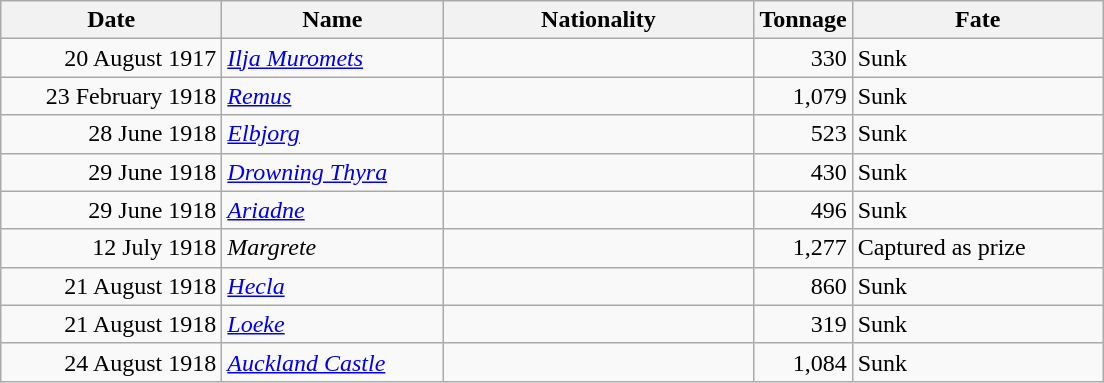<table class="wikitable sortable">
<tr>
<th width="140px">Date</th>
<th width="140px">Name</th>
<th width="200px">Nationality</th>
<th width="25px">Tonnage</th>
<th width="160px">Fate</th>
</tr>
<tr>
<td align="right">20 August 1917</td>
<td align="left"><a href='#'><em>Ilja Muromets</em></a></td>
<td align="left"></td>
<td align="right">330</td>
<td align="left">Sunk</td>
</tr>
<tr>
<td align="right">23 February 1918</td>
<td align="left"><a href='#'><em>Remus</em></a></td>
<td align="left"></td>
<td align="right">1,079</td>
<td align="left">Sunk</td>
</tr>
<tr>
<td align="right">28 June 1918</td>
<td align="left"><a href='#'><em>Elbjorg</em></a></td>
<td align="left"></td>
<td align="right">523</td>
<td align="left">Sunk</td>
</tr>
<tr>
<td align="right">29 June 1918</td>
<td align="left"><a href='#'><em>Drowning Thyra</em></a></td>
<td align="left"></td>
<td align="right">430</td>
<td align="left">Sunk</td>
</tr>
<tr>
<td align="right">29 June 1918</td>
<td align="left"><a href='#'><em>Ariadne</em></a></td>
<td align="left"></td>
<td align="right">496</td>
<td align="left">Sunk</td>
</tr>
<tr>
<td align="right">12 July 1918</td>
<td align="left"><em>Margrete</em></td>
<td align="left"></td>
<td align="right">1,277</td>
<td align="left">Captured as prize</td>
</tr>
<tr>
<td align="right">21 August 1918</td>
<td align="left"><a href='#'><em>Hecla</em></a></td>
<td align="left"></td>
<td align="right">860</td>
<td align="left">Sunk</td>
</tr>
<tr>
<td align="right">21 August 1918</td>
<td align="left"><a href='#'><em>Loeke</em></a></td>
<td align="left"></td>
<td align="right">319</td>
<td align="left">Sunk</td>
</tr>
<tr>
<td align="right">24 August 1918</td>
<td align="left"><a href='#'><em>Auckland Castle</em></a></td>
<td align="left"></td>
<td align="right">1,084</td>
<td align="left">Sunk</td>
</tr>
</table>
